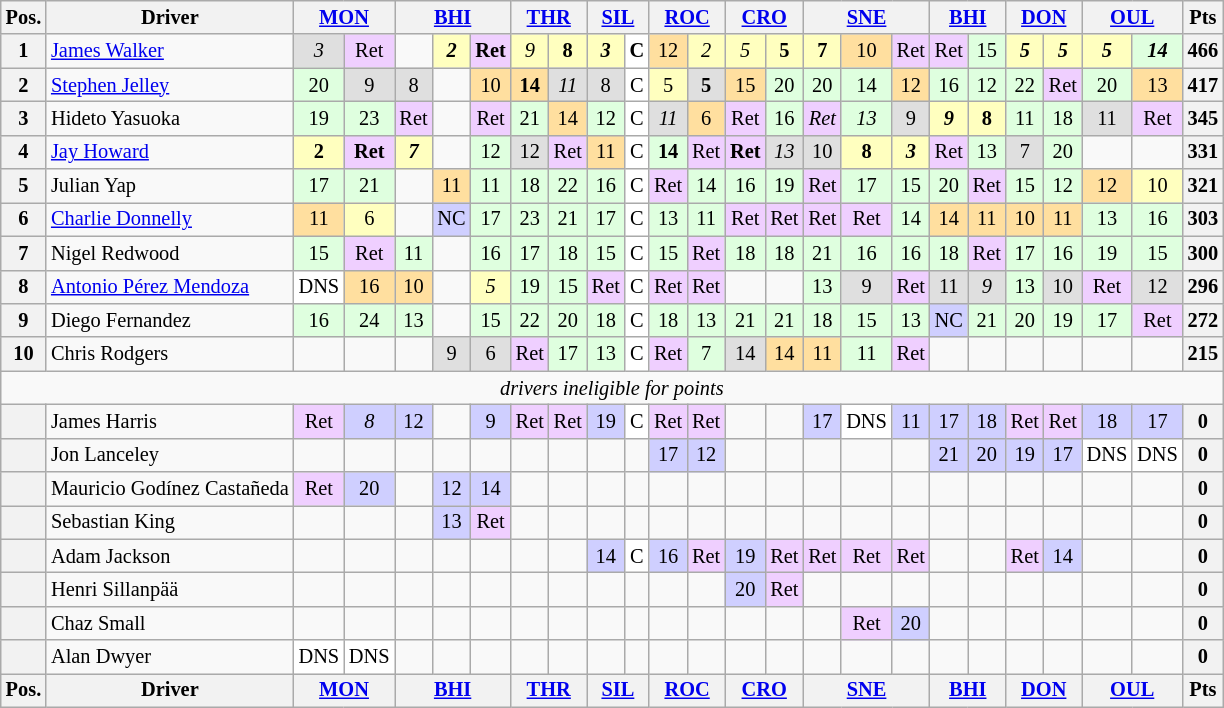<table class="wikitable" style="font-size: 85%; text-align:center;">
<tr valign="top">
<th valign="middle">Pos.</th>
<th valign="middle">Driver</th>
<th colspan="2"><a href='#'>MON</a><br></th>
<th colspan="3"><a href='#'>BHI</a><br></th>
<th colspan="2"><a href='#'>THR</a><br></th>
<th colspan="2"><a href='#'>SIL</a><br></th>
<th colspan="2"><a href='#'>ROC</a><br></th>
<th colspan="2"><a href='#'>CRO</a><br></th>
<th colspan="3"><a href='#'>SNE</a><br></th>
<th colspan="2"><a href='#'>BHI</a><br></th>
<th colspan="2"><a href='#'>DON</a><br></th>
<th colspan="2"><a href='#'>OUL</a><br></th>
<th valign="middle">Pts</th>
</tr>
<tr>
<th>1</th>
<td align=left> <a href='#'>James Walker</a></td>
<td style="background:#DFDFDF;"><em>3</em></td>
<td style="background:#EFCFFF;">Ret</td>
<td></td>
<td style="background:#FFFFBF;"><strong><em>2</em></strong></td>
<td style="background:#EFCFFF;"><strong>Ret</strong></td>
<td style="background:#FFFFBF;"><em>9</em></td>
<td style="background:#FFFFBF;"><strong>8</strong></td>
<td style="background:#FFFFBF;"><strong><em>3</em></strong></td>
<td style="background:#FFFFFF;"><strong>C</strong></td>
<td style="background:#FFDF9F;">12</td>
<td style="background:#FFFFBF;"><em>2</em></td>
<td style="background:#FFFFBF;"><em>5</em></td>
<td style="background:#FFFFBF;"><strong>5</strong></td>
<td style="background:#FFFFBF;"><strong>7</strong></td>
<td style="background:#FFDF9F;">10</td>
<td style="background:#EFCFFF;">Ret</td>
<td style="background:#EFCFFF;">Ret</td>
<td style="background:#DFFFDF;">15</td>
<td style="background:#FFFFBF;"><strong><em>5</em></strong></td>
<td style="background:#FFFFBF;"><strong><em>5</em></strong></td>
<td style="background:#FFFFBF;"><strong><em>5</em></strong></td>
<td style="background:#DFFFDF;"><strong><em>14</em></strong></td>
<th>466</th>
</tr>
<tr>
<th>2</th>
<td align=left> <a href='#'>Stephen Jelley</a></td>
<td style="background:#DFFFDF;">20</td>
<td style="background:#DFDFDF;">9</td>
<td style="background:#DFDFDF;">8</td>
<td></td>
<td style="background:#FFDF9F;">10</td>
<td style="background:#FFDF9F;"><strong>14</strong></td>
<td style="background:#DFDFDF;"><em>11</em></td>
<td style="background:#DFDFDF;">8</td>
<td style="background:#FFFFFF;">C</td>
<td style="background:#FFFFBF;">5</td>
<td style="background:#DFDFDF;"><strong>5</strong></td>
<td style="background:#FFDF9F;">15</td>
<td style="background:#DFFFDF;">20</td>
<td style="background:#DFFFDF;">20</td>
<td style="background:#DFFFDF;">14</td>
<td style="background:#FFDF9F;">12</td>
<td style="background:#DFFFDF;">16</td>
<td style="background:#DFFFDF;">12</td>
<td style="background:#DFFFDF;">22</td>
<td style="background:#EFCFFF;">Ret</td>
<td style="background:#DFFFDF;">20</td>
<td style="background:#FFDF9F;">13</td>
<th>417</th>
</tr>
<tr>
<th>3</th>
<td align=left> Hideto Yasuoka</td>
<td style="background:#DFFFDF;">19</td>
<td style="background:#DFFFDF;">23</td>
<td style="background:#EFCFFF;">Ret</td>
<td></td>
<td style="background:#EFCFFF;">Ret</td>
<td style="background:#DFFFDF;">21</td>
<td style="background:#FFDF9F;">14</td>
<td style="background:#DFFFDF;">12</td>
<td style="background:#FFFFFF;">C</td>
<td style="background:#DFDFDF;"><em>11</em></td>
<td style="background:#FFDF9F;">6</td>
<td style="background:#EFCFFF;">Ret</td>
<td style="background:#DFFFDF;">16</td>
<td style="background:#EFCFFF;"><em>Ret</em></td>
<td style="background:#DFFFDF;"><em>13</em></td>
<td style="background:#DFDFDF;">9</td>
<td style="background:#FFFFBF;"><strong><em>9</em></strong></td>
<td style="background:#FFFFBF;"><strong>8</strong></td>
<td style="background:#DFFFDF;">11</td>
<td style="background:#DFFFDF;">18</td>
<td style="background:#DFDFDF;">11</td>
<td style="background:#EFCFFF;">Ret</td>
<th>345</th>
</tr>
<tr>
<th>4</th>
<td align=left> <a href='#'>Jay Howard</a></td>
<td style="background:#FFFFBF;"><strong>2</strong></td>
<td style="background:#EFCFFF;"><strong>Ret</strong></td>
<td style="background:#FFFFBF;"><strong><em>7</em></strong></td>
<td></td>
<td style="background:#DFFFDF;">12</td>
<td style="background:#DFDFDF;">12</td>
<td style="background:#EFCFFF;">Ret</td>
<td style="background:#FFDF9F;">11</td>
<td style="background:#FFFFFF;">C</td>
<td style="background:#DFFFDF;"><strong>14</strong></td>
<td style="background:#EFCFFF;">Ret</td>
<td style="background:#EFCFFF;"><strong>Ret</strong></td>
<td style="background:#DFDFDF;"><em>13</em></td>
<td style="background:#DFDFDF;">10</td>
<td style="background:#FFFFBF;"><strong>8</strong></td>
<td style="background:#FFFFBF;"><strong><em>3</em></strong></td>
<td style="background:#EFCFFF;">Ret</td>
<td style="background:#DFFFDF;">13</td>
<td style="background:#DFDFDF;">7</td>
<td style="background:#DFFFDF;">20</td>
<td></td>
<td></td>
<th>331</th>
</tr>
<tr>
<th>5</th>
<td align=left> Julian Yap</td>
<td style="background:#DFFFDF;">17</td>
<td style="background:#DFFFDF;">21</td>
<td></td>
<td style="background:#FFDF9F;">11</td>
<td style="background:#DFFFDF;">11</td>
<td style="background:#DFFFDF;">18</td>
<td style="background:#DFFFDF;">22</td>
<td style="background:#DFFFDF;">16</td>
<td style="background:#FFFFFF;">C</td>
<td style="background:#EFCFFF;">Ret</td>
<td style="background:#DFFFDF;">14</td>
<td style="background:#DFFFDF;">16</td>
<td style="background:#DFFFDF;">19</td>
<td style="background:#EFCFFF;">Ret</td>
<td style="background:#DFFFDF;">17</td>
<td style="background:#DFFFDF;">15</td>
<td style="background:#DFFFDF;">20</td>
<td style="background:#EFCFFF;">Ret</td>
<td style="background:#DFFFDF;">15</td>
<td style="background:#DFFFDF;">12</td>
<td style="background:#FFDF9F;">12</td>
<td style="background:#FFFFBF;">10</td>
<th>321</th>
</tr>
<tr>
<th>6</th>
<td align=left> <a href='#'>Charlie Donnelly</a></td>
<td style="background:#FFDF9F;">11</td>
<td style="background:#FFFFBF;">6</td>
<td></td>
<td style="background:#CFCFFF;">NC</td>
<td style="background:#DFFFDF;">17</td>
<td style="background:#DFFFDF;">23</td>
<td style="background:#DFFFDF;">21</td>
<td style="background:#DFFFDF;">17</td>
<td style="background:#FFFFFF;">C</td>
<td style="background:#DFFFDF;">13</td>
<td style="background:#DFFFDF;">11</td>
<td style="background:#EFCFFF;">Ret</td>
<td style="background:#EFCFFF;">Ret</td>
<td style="background:#EFCFFF;">Ret</td>
<td style="background:#EFCFFF;">Ret</td>
<td style="background:#DFFFDF;">14</td>
<td style="background:#FFDF9F;">14</td>
<td style="background:#FFDF9F;">11</td>
<td style="background:#FFDF9F;">10</td>
<td style="background:#FFDF9F;">11</td>
<td style="background:#DFFFDF;">13</td>
<td style="background:#DFFFDF;">16</td>
<th>303</th>
</tr>
<tr>
<th>7</th>
<td align=left> Nigel Redwood</td>
<td style="background:#DFFFDF;">15</td>
<td style="background:#EFCFFF;">Ret</td>
<td style="background:#DFFFDF;">11</td>
<td></td>
<td style="background:#DFFFDF;">16</td>
<td style="background:#DFFFDF;">17</td>
<td style="background:#DFFFDF;">18</td>
<td style="background:#DFFFDF;">15</td>
<td style="background:#FFFFFF;">C</td>
<td style="background:#DFFFDF;">15</td>
<td style="background:#EFCFFF;">Ret</td>
<td style="background:#DFFFDF;">18</td>
<td style="background:#DFFFDF;">18</td>
<td style="background:#DFFFDF;">21</td>
<td style="background:#DFFFDF;">16</td>
<td style="background:#DFFFDF;">16</td>
<td style="background:#DFFFDF;">18</td>
<td style="background:#EFCFFF;">Ret</td>
<td style="background:#DFFFDF;">17</td>
<td style="background:#DFFFDF;">16</td>
<td style="background:#DFFFDF;">19</td>
<td style="background:#DFFFDF;">15</td>
<th>300</th>
</tr>
<tr>
<th>8</th>
<td align=left> <a href='#'>Antonio Pérez Mendoza</a></td>
<td style="background:#FFFFFF;">DNS</td>
<td style="background:#FFDF9F;">16</td>
<td style="background:#FFDF9F;">10</td>
<td></td>
<td style="background:#FFFFBF;"><em>5</em></td>
<td style="background:#DFFFDF;">19</td>
<td style="background:#DFFFDF;">15</td>
<td style="background:#EFCFFF;">Ret</td>
<td style="background:#FFFFFF;">C</td>
<td style="background:#EFCFFF;">Ret</td>
<td style="background:#EFCFFF;">Ret</td>
<td></td>
<td></td>
<td style="background:#DFFFDF;">13</td>
<td style="background:#DFDFDF;">9</td>
<td style="background:#EFCFFF;">Ret</td>
<td style="background:#DFDFDF;">11</td>
<td style="background:#DFDFDF;"><em>9</em></td>
<td style="background:#DFFFDF;">13</td>
<td style="background:#DFDFDF;">10</td>
<td style="background:#EFCFFF;">Ret</td>
<td style="background:#DFDFDF;">12</td>
<th>296</th>
</tr>
<tr>
<th>9</th>
<td align=left> Diego Fernandez</td>
<td style="background:#DFFFDF;">16</td>
<td style="background:#DFFFDF;">24</td>
<td style="background:#DFFFDF;">13</td>
<td></td>
<td style="background:#DFFFDF;">15</td>
<td style="background:#DFFFDF;">22</td>
<td style="background:#DFFFDF;">20</td>
<td style="background:#DFFFDF;">18</td>
<td style="background:#FFFFFF;">C</td>
<td style="background:#DFFFDF;">18</td>
<td style="background:#DFFFDF;">13</td>
<td style="background:#DFFFDF;">21</td>
<td style="background:#DFFFDF;">21</td>
<td style="background:#DFFFDF;">18</td>
<td style="background:#DFFFDF;">15</td>
<td style="background:#DFFFDF;">13</td>
<td style="background:#CFCFFF;">NC</td>
<td style="background:#DFFFDF;">21</td>
<td style="background:#DFFFDF;">20</td>
<td style="background:#DFFFDF;">19</td>
<td style="background:#DFFFDF;">17</td>
<td style="background:#EFCFFF;">Ret</td>
<th>272</th>
</tr>
<tr>
<th>10</th>
<td align=left> Chris Rodgers</td>
<td></td>
<td></td>
<td></td>
<td style="background:#DFDFDF;">9</td>
<td style="background:#DFDFDF;">6</td>
<td style="background:#EFCFFF;">Ret</td>
<td style="background:#DFFFDF;">17</td>
<td style="background:#DFFFDF;">13</td>
<td style="background:#FFFFFF;">C</td>
<td style="background:#EFCFFF;">Ret</td>
<td style="background:#DFFFDF;">7</td>
<td style="background:#DFDFDF;">14</td>
<td style="background:#FFDF9F;">14</td>
<td style="background:#FFDF9F;">11</td>
<td style="background:#DFFFDF;">11</td>
<td style="background:#EFCFFF;">Ret</td>
<td></td>
<td></td>
<td></td>
<td></td>
<td></td>
<td></td>
<th>215</th>
</tr>
<tr>
<td colspan=25 align=center><em>drivers ineligible for points</em></td>
</tr>
<tr>
<th></th>
<td align=left> James Harris</td>
<td style="background:#EFCFFF;">Ret</td>
<td style="background:#CFCFFF;"><em>8</em></td>
<td style="background:#CFCFFF;">12</td>
<td></td>
<td style="background:#CFCFFF;">9</td>
<td style="background:#EFCFFF;">Ret</td>
<td style="background:#EFCFFF;">Ret</td>
<td style="background:#CFCFFF;">19</td>
<td style="background:#FFFFFF;">C</td>
<td style="background:#EFCFFF;">Ret</td>
<td style="background:#EFCFFF;">Ret</td>
<td></td>
<td></td>
<td style="background:#CFCFFF;">17</td>
<td style="background:#FFFFFF;">DNS</td>
<td style="background:#CFCFFF;">11</td>
<td style="background:#CFCFFF;">17</td>
<td style="background:#CFCFFF;">18</td>
<td style="background:#EFCFFF;">Ret</td>
<td style="background:#EFCFFF;">Ret</td>
<td style="background:#CFCFFF;">18</td>
<td style="background:#CFCFFF;">17</td>
<th>0</th>
</tr>
<tr>
<th></th>
<td align=left> Jon Lanceley</td>
<td></td>
<td></td>
<td></td>
<td></td>
<td></td>
<td></td>
<td></td>
<td></td>
<td></td>
<td style="background:#CFCFFF;">17</td>
<td style="background:#CFCFFF;">12</td>
<td></td>
<td></td>
<td></td>
<td></td>
<td></td>
<td style="background:#CFCFFF;">21</td>
<td style="background:#CFCFFF;">20</td>
<td style="background:#CFCFFF;">19</td>
<td style="background:#CFCFFF;">17</td>
<td style="background:#FFFFFF;">DNS</td>
<td style="background:#FFFFFF;">DNS</td>
<th>0</th>
</tr>
<tr>
<th></th>
<td align=left> Mauricio Godínez Castañeda</td>
<td style="background:#EFCFFF;">Ret</td>
<td style="background:#CFCFFF;">20</td>
<td></td>
<td style="background:#CFCFFF;">12</td>
<td style="background:#CFCFFF;">14</td>
<td></td>
<td></td>
<td></td>
<td></td>
<td></td>
<td></td>
<td></td>
<td></td>
<td></td>
<td></td>
<td></td>
<td></td>
<td></td>
<td></td>
<td></td>
<td></td>
<td></td>
<th>0</th>
</tr>
<tr>
<th></th>
<td align=left> Sebastian King</td>
<td></td>
<td></td>
<td></td>
<td style="background:#CFCFFF;">13</td>
<td style="background:#EFCFFF;">Ret</td>
<td></td>
<td></td>
<td></td>
<td></td>
<td></td>
<td></td>
<td></td>
<td></td>
<td></td>
<td></td>
<td></td>
<td></td>
<td></td>
<td></td>
<td></td>
<td></td>
<td></td>
<th>0</th>
</tr>
<tr>
<th></th>
<td align=left> Adam Jackson</td>
<td></td>
<td></td>
<td></td>
<td></td>
<td></td>
<td></td>
<td></td>
<td style="background:#CFCFFF;">14</td>
<td style="background:#FFFFFF;">C</td>
<td style="background:#CFCFFF;">16</td>
<td style="background:#EFCFFF;">Ret</td>
<td style="background:#CFCFFF;">19</td>
<td style="background:#EFCFFF;">Ret</td>
<td style="background:#EFCFFF;">Ret</td>
<td style="background:#EFCFFF;">Ret</td>
<td style="background:#EFCFFF;">Ret</td>
<td></td>
<td></td>
<td style="background:#EFCFFF;">Ret</td>
<td style="background:#CFCFFF;">14</td>
<td></td>
<td></td>
<th>0</th>
</tr>
<tr>
<th></th>
<td align=left> Henri Sillanpää</td>
<td></td>
<td></td>
<td></td>
<td></td>
<td></td>
<td></td>
<td></td>
<td></td>
<td></td>
<td></td>
<td></td>
<td style="background:#CFCFFF;">20</td>
<td style="background:#EFCFFF;">Ret</td>
<td></td>
<td></td>
<td></td>
<td></td>
<td></td>
<td></td>
<td></td>
<td></td>
<td></td>
<th>0</th>
</tr>
<tr>
<th></th>
<td align=left> Chaz Small</td>
<td></td>
<td></td>
<td></td>
<td></td>
<td></td>
<td></td>
<td></td>
<td></td>
<td></td>
<td></td>
<td></td>
<td></td>
<td></td>
<td></td>
<td style="background:#EFCFFF;">Ret</td>
<td style="background:#CFCFFF;">20</td>
<td></td>
<td></td>
<td></td>
<td></td>
<td></td>
<td></td>
<th>0</th>
</tr>
<tr>
<th></th>
<td align=left> Alan Dwyer</td>
<td style="background:#FFFFFF;">DNS</td>
<td style="background:#FFFFFF;">DNS</td>
<td></td>
<td></td>
<td></td>
<td></td>
<td></td>
<td></td>
<td></td>
<td></td>
<td></td>
<td></td>
<td></td>
<td></td>
<td></td>
<td></td>
<td></td>
<td></td>
<td></td>
<td></td>
<td></td>
<td></td>
<th>0</th>
</tr>
<tr>
<th valign="middle">Pos.</th>
<th valign="middle">Driver</th>
<th colspan="2"><a href='#'>MON</a><br></th>
<th colspan="3"><a href='#'>BHI</a><br></th>
<th colspan="2"><a href='#'>THR</a><br></th>
<th colspan="2"><a href='#'>SIL</a><br></th>
<th colspan="2"><a href='#'>ROC</a><br></th>
<th colspan="2"><a href='#'>CRO</a><br></th>
<th colspan="3"><a href='#'>SNE</a><br></th>
<th colspan="2"><a href='#'>BHI</a><br></th>
<th colspan="2"><a href='#'>DON</a><br></th>
<th colspan="2"><a href='#'>OUL</a><br></th>
<th valign="middle">Pts</th>
</tr>
</table>
